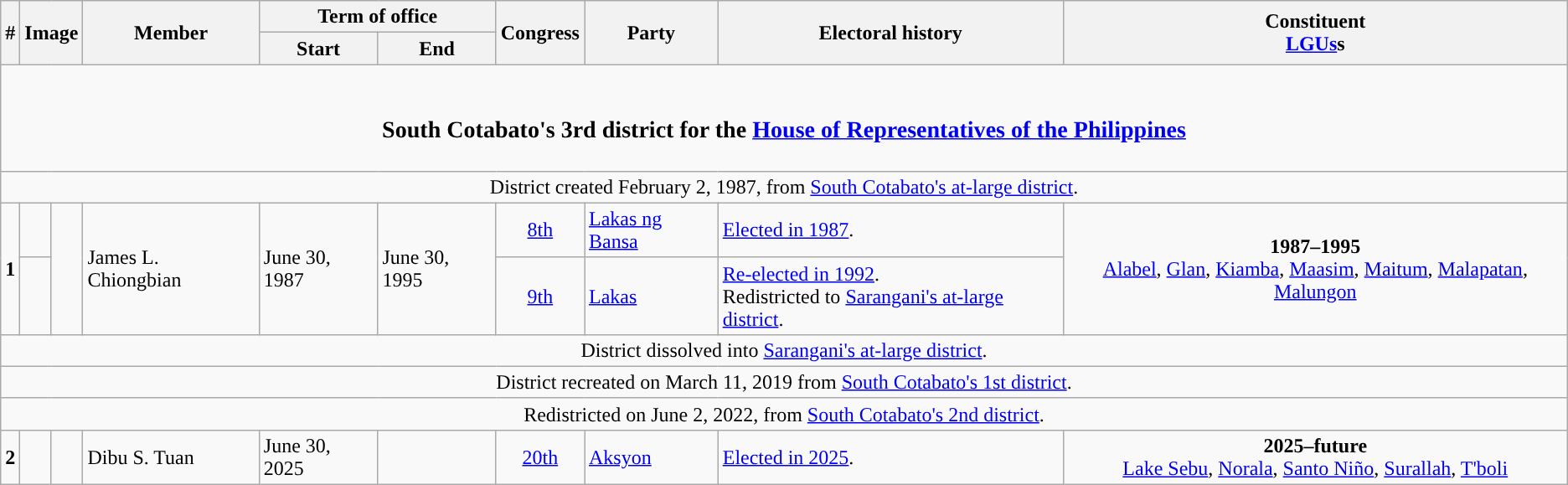<table class=wikitable>
<tr>
<th rowspan="2">#</th>
<th rowspan="2" colspan=2>Image</th>
<th rowspan="2">Member</th>
<th colspan=2>Term of office</th>
<th rowspan="2">Congress</th>
<th rowspan="2">Party</th>
<th rowspan="2">Electoral history</th>
<th rowspan="2">Constituent<br><a href='#'>LGUs</a>s</th>
</tr>
<tr>
<th>Start</th>
<th>End</th>
</tr>
<tr>
<td colspan="10" style="text-align:center;"><br><h3>South Cotabato's 3rd district for the <a href='#'>House of Representatives of the Philippines</a></h3></td>
</tr>
<tr>
<td colspan="10" style="text-align:center;">District created February 2, 1987, from <a href='#'>South Cotabato's at-large district</a>.</td>
</tr>
<tr>
<td rowspan="2" style="text-align:center;"><strong>1</strong></td>
<td style="color:inherit;background:"></td>
<td rowspan="2"></td>
<td rowspan="2">James L. Chiongbian</td>
<td rowspan="2">June 30, 1987</td>
<td rowspan="2">June 30, 1995</td>
<td style="text-align:center;"><a href='#'>8th</a></td>
<td><a href='#'>Lakas ng Bansa</a></td>
<td><a href='#'>Elected in 1987</a>.</td>
<td rowspan="2" style="text-align:center;"><strong>1987–1995</strong><br><a href='#'>Alabel</a>, <a href='#'>Glan</a>, <a href='#'>Kiamba</a>, <a href='#'>Maasim</a>, <a href='#'>Maitum</a>, <a href='#'>Malapatan</a>, <a href='#'>Malungon</a></td>
</tr>
<tr>
<td style="color:inherit;background:"></td>
<td style="text-align:center;"><a href='#'>9th</a></td>
<td><a href='#'>Lakas</a></td>
<td><a href='#'>Re-elected in 1992</a>.<br>Redistricted to <a href='#'>Sarangani's at-large district</a>.</td>
</tr>
<tr>
<td colspan="10" style="text-align:center;">District dissolved into <a href='#'>Sarangani's at-large district</a>.</td>
</tr>
<tr>
<td colspan="10" style="text-align:center;">District recreated on March 11, 2019 from <a href='#'>South Cotabato's 1st district</a>.</td>
</tr>
<tr>
<td colspan="10" style="text-align:center;">Redistricted on June 2, 2022, from <a href='#'>South Cotabato's 2nd district</a>.</td>
</tr>
<tr>
<td style="text-align:center;"><strong>2</strong></td>
<td style="color:inherit;background:"></td>
<td></td>
<td>Dibu S. Tuan</td>
<td>June 30, 2025</td>
<td></td>
<td style="text-align:center;"><a href='#'>20th</a></td>
<td><a href='#'>Aksyon</a></td>
<td><a href='#'>Elected in 2025</a>.</td>
<td style="text-align:center;"><strong>2025–future</strong><br><a href='#'>Lake Sebu</a>, <a href='#'>Norala</a>, <a href='#'>Santo Niño</a>, <a href='#'>Surallah</a>, <a href='#'>T'boli</a></td>
</tr>
</table>
